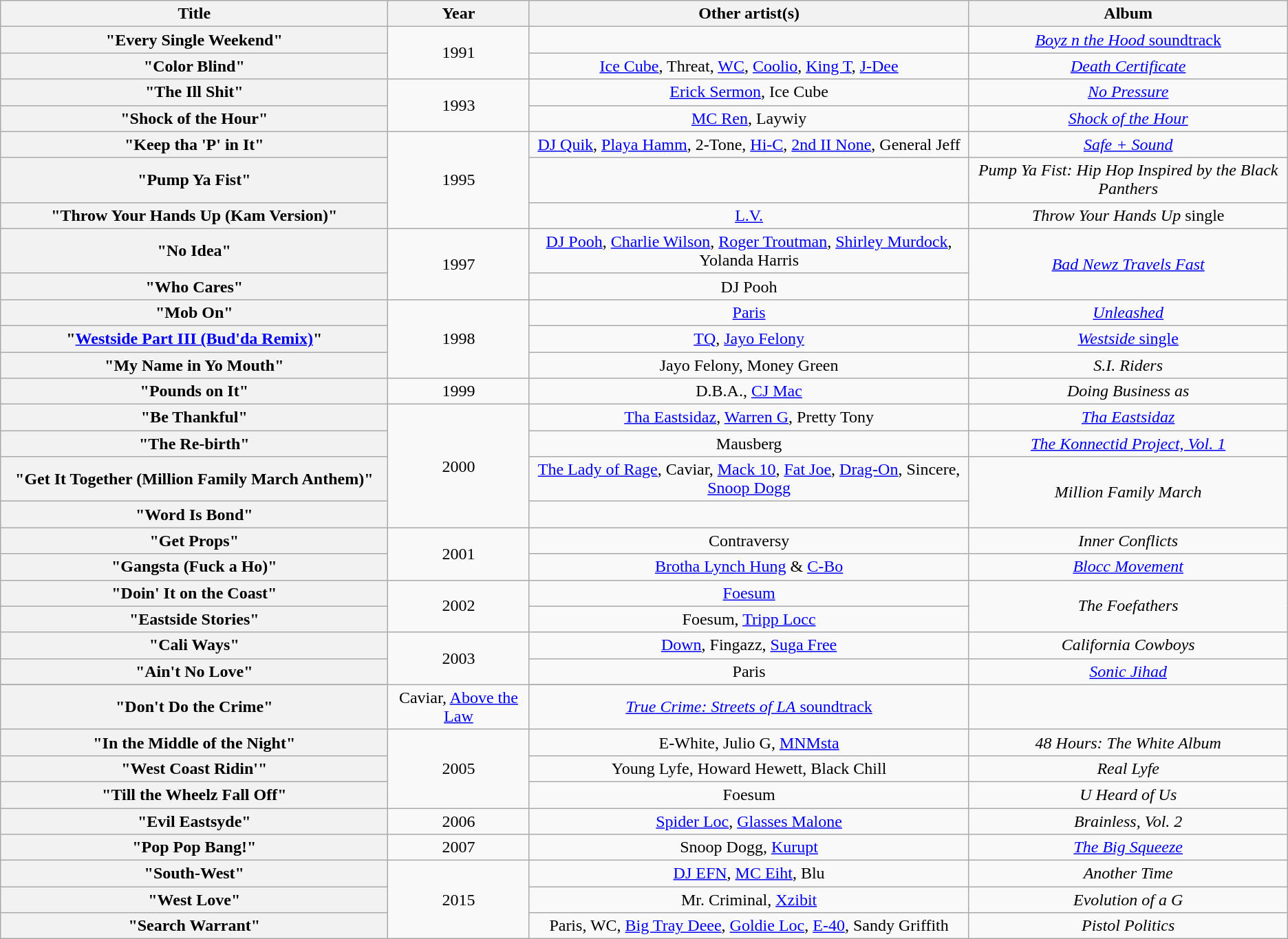<table class="wikitable plainrowheaders" style="text-align:center;">
<tr>
<th scope="col" style="width:23em;">Title</th>
<th scope="col">Year</th>
<th scope="col">Other artist(s)</th>
<th scope="col">Album</th>
</tr>
<tr>
<th scope="row">"Every Single Weekend"</th>
<td rowspan="2">1991</td>
<td></td>
<td><a href='#'><em>Boyz n the Hood</em> soundtrack</a></td>
</tr>
<tr>
<th scope="row">"Color Blind"</th>
<td><a href='#'>Ice Cube</a>, Threat, <a href='#'>WC</a>, <a href='#'>Coolio</a>, <a href='#'>King T</a>, <a href='#'>J-Dee</a></td>
<td><em><a href='#'>Death Certificate</a></em></td>
</tr>
<tr>
<th scope="row">"The Ill Shit"</th>
<td rowspan="2">1993</td>
<td><a href='#'>Erick Sermon</a>, Ice Cube</td>
<td><em><a href='#'>No Pressure</a></em></td>
</tr>
<tr>
<th scope="row">"Shock of the Hour"</th>
<td><a href='#'>MC Ren</a>, Laywiy</td>
<td><em><a href='#'>Shock of the Hour</a></em></td>
</tr>
<tr>
<th scope="row">"Keep tha 'P' in It"</th>
<td rowspan="3">1995</td>
<td><a href='#'>DJ Quik</a>, <a href='#'>Playa Hamm</a>, 2-Tone, <a href='#'>Hi-C</a>, <a href='#'>2nd II None</a>, General Jeff</td>
<td><em><a href='#'>Safe + Sound</a></em></td>
</tr>
<tr>
<th scope="row">"Pump Ya Fist"</th>
<td></td>
<td><em>Pump Ya Fist: Hip Hop Inspired by the Black Panthers</em></td>
</tr>
<tr>
<th scope="row">"Throw Your Hands Up (Kam Version)"</th>
<td><a href='#'>L.V.</a></td>
<td><em>Throw Your Hands Up</em> single</td>
</tr>
<tr>
<th scope="row">"No Idea"</th>
<td rowspan="2">1997</td>
<td><a href='#'>DJ Pooh</a>, <a href='#'>Charlie Wilson</a>, <a href='#'>Roger Troutman</a>, <a href='#'>Shirley Murdock</a>, Yolanda Harris</td>
<td rowspan="2"><em><a href='#'>Bad Newz Travels Fast</a></em></td>
</tr>
<tr>
<th scope="row">"Who Cares"</th>
<td>DJ Pooh</td>
</tr>
<tr>
<th scope="row">"Mob On"</th>
<td rowspan="3">1998</td>
<td><a href='#'>Paris</a></td>
<td><em><a href='#'>Unleashed</a></em></td>
</tr>
<tr>
<th scope="row">"<a href='#'>Westside Part III (Bud'da Remix)</a>"</th>
<td><a href='#'>TQ</a>, <a href='#'>Jayo Felony</a></td>
<td><a href='#'><em>Westside</em> single</a></td>
</tr>
<tr>
<th scope="row">"My Name in Yo Mouth"</th>
<td>Jayo Felony, Money Green</td>
<td><em>S.I. Riders</em></td>
</tr>
<tr>
<th scope="row">"Pounds on It"</th>
<td rowspan="1">1999</td>
<td>D.B.A., <a href='#'>CJ Mac</a></td>
<td><em>Doing Business as</em></td>
</tr>
<tr>
<th scope="row">"Be Thankful"</th>
<td rowspan="4">2000</td>
<td><a href='#'>Tha Eastsidaz</a>, <a href='#'>Warren G</a>, Pretty Tony</td>
<td><em><a href='#'>Tha Eastsidaz</a></em></td>
</tr>
<tr>
<th scope="row">"The Re-birth"</th>
<td>Mausberg</td>
<td><em><a href='#'>The Konnectid Project, Vol. 1</a></em></td>
</tr>
<tr>
<th scope="row">"Get It Together (Million Family March Anthem)"</th>
<td><a href='#'>The Lady of Rage</a>, Caviar, <a href='#'>Mack 10</a>, <a href='#'>Fat Joe</a>, <a href='#'>Drag-On</a>, Sincere, <a href='#'>Snoop Dogg</a></td>
<td rowspan="2"><em>Million Family March</em></td>
</tr>
<tr>
<th scope="row">"Word Is Bond"</th>
<td></td>
</tr>
<tr>
<th scope="row">"Get Props"</th>
<td rowspan="2">2001</td>
<td>Contraversy</td>
<td><em>Inner Conflicts</em></td>
</tr>
<tr>
<th scope="row">"Gangsta (Fuck a Ho)"</th>
<td><a href='#'>Brotha Lynch Hung</a> & <a href='#'>C-Bo</a></td>
<td><em><a href='#'>Blocc Movement</a></em></td>
</tr>
<tr>
<th scope="row">"Doin' It on the Coast"</th>
<td rowspan="2">2002</td>
<td><a href='#'>Foesum</a></td>
<td rowspan="2"><em>The Foefathers</em></td>
</tr>
<tr>
<th scope="row">"Eastside Stories"</th>
<td>Foesum, <a href='#'>Tripp Locc</a></td>
</tr>
<tr>
<th scope="row">"Cali Ways"</th>
<td rowspan="3">2003</td>
<td><a href='#'>Down</a>, Fingazz, <a href='#'>Suga Free</a></td>
<td><em>California Cowboys</em></td>
</tr>
<tr>
<th scope="row">"Ain't No Love"</th>
<td>Paris</td>
<td><em><a href='#'>Sonic Jihad</a></em></td>
</tr>
<tr>
</tr>
<tr>
<th scope="row">"Don't Do the Crime"</th>
<td>Caviar, <a href='#'>Above the Law</a></td>
<td><a href='#'><em>True Crime: Streets of LA</em> soundtrack</a></td>
</tr>
<tr>
<th scope="row">"In the Middle of the Night"</th>
<td rowspan="3">2005</td>
<td>E-White, Julio G, <a href='#'>MNMsta</a></td>
<td><em>48 Hours: The White Album</em></td>
</tr>
<tr>
<th scope="row">"West Coast Ridin'"</th>
<td>Young Lyfe, Howard Hewett, Black Chill</td>
<td><em>Real Lyfe</em></td>
</tr>
<tr>
<th scope="row">"Till the Wheelz Fall Off"</th>
<td>Foesum</td>
<td><em>U Heard of Us</em></td>
</tr>
<tr>
<th scope="row">"Evil Eastsyde"</th>
<td rowpsn="1">2006</td>
<td><a href='#'>Spider Loc</a>, <a href='#'>Glasses Malone</a></td>
<td><em>Brainless, Vol. 2</em></td>
</tr>
<tr>
<th scope="row">"Pop Pop Bang!"</th>
<td rowspan="1">2007</td>
<td>Snoop Dogg, <a href='#'>Kurupt</a></td>
<td><em><a href='#'>The Big Squeeze</a></em></td>
</tr>
<tr>
<th scope="row">"South-West"</th>
<td rowspan="3">2015</td>
<td><a href='#'>DJ EFN</a>, <a href='#'>MC Eiht</a>, Blu</td>
<td><em>Another Time</em></td>
</tr>
<tr>
<th scope="row">"West Love"</th>
<td>Mr. Criminal, <a href='#'>Xzibit</a></td>
<td><em>Evolution of a G</em></td>
</tr>
<tr>
<th scope="row">"Search Warrant"</th>
<td>Paris, WC, <a href='#'>Big Tray Deee</a>, <a href='#'>Goldie Loc</a>, <a href='#'>E-40</a>, Sandy Griffith</td>
<td><em>Pistol Politics</em></td>
</tr>
</table>
